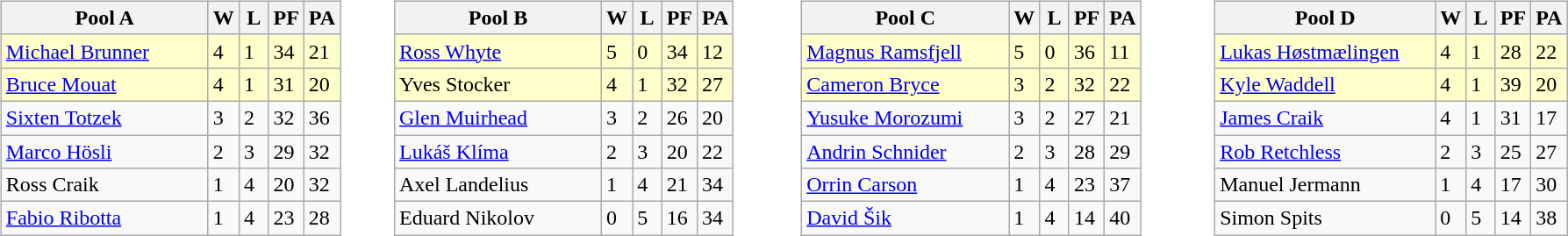<table table>
<tr>
<td valign=top width=10%><br><table class=wikitable>
<tr>
<th width=150>Pool A</th>
<th width=15>W</th>
<th width=15>L</th>
<th width=15>PF</th>
<th width=15>PA</th>
</tr>
<tr bgcolor=#ffffcc>
<td> <a href='#'>Michael Brunner</a></td>
<td>4</td>
<td>1</td>
<td>34</td>
<td>21</td>
</tr>
<tr bgcolor=#ffffcc>
<td> <a href='#'>Bruce Mouat</a></td>
<td>4</td>
<td>1</td>
<td>31</td>
<td>20</td>
</tr>
<tr>
<td> <a href='#'>Sixten Totzek</a></td>
<td>3</td>
<td>2</td>
<td>32</td>
<td>36</td>
</tr>
<tr>
<td> <a href='#'>Marco Hösli</a></td>
<td>2</td>
<td>3</td>
<td>29</td>
<td>32</td>
</tr>
<tr>
<td> Ross Craik</td>
<td>1</td>
<td>4</td>
<td>20</td>
<td>32</td>
</tr>
<tr>
<td> <a href='#'>Fabio Ribotta</a></td>
<td>1</td>
<td>4</td>
<td>23</td>
<td>28</td>
</tr>
</table>
</td>
<td valign=top width=10%><br><table class=wikitable>
<tr>
<th width=150>Pool B</th>
<th width=15>W</th>
<th width=15>L</th>
<th width=15>PF</th>
<th width=15>PA</th>
</tr>
<tr bgcolor=#ffffcc>
<td> <a href='#'>Ross Whyte</a></td>
<td>5</td>
<td>0</td>
<td>34</td>
<td>12</td>
</tr>
<tr bgcolor=#ffffcc>
<td> Yves Stocker</td>
<td>4</td>
<td>1</td>
<td>32</td>
<td>27</td>
</tr>
<tr>
<td> <a href='#'>Glen Muirhead</a></td>
<td>3</td>
<td>2</td>
<td>26</td>
<td>20</td>
</tr>
<tr>
<td> <a href='#'>Lukáš Klíma</a></td>
<td>2</td>
<td>3</td>
<td>20</td>
<td>22</td>
</tr>
<tr>
<td> Axel Landelius</td>
<td>1</td>
<td>4</td>
<td>21</td>
<td>34</td>
</tr>
<tr>
<td> Eduard Nikolov</td>
<td>0</td>
<td>5</td>
<td>16</td>
<td>34</td>
</tr>
</table>
</td>
<td valign=top width=10%><br><table class=wikitable>
<tr>
<th width=150>Pool C</th>
<th width=15>W</th>
<th width=15>L</th>
<th width=15>PF</th>
<th width=15>PA</th>
</tr>
<tr bgcolor=#ffffcc>
<td> <a href='#'>Magnus Ramsfjell</a></td>
<td>5</td>
<td>0</td>
<td>36</td>
<td>11</td>
</tr>
<tr bgcolor=#ffffcc>
<td> <a href='#'>Cameron Bryce</a></td>
<td>3</td>
<td>2</td>
<td>32</td>
<td>22</td>
</tr>
<tr>
<td> <a href='#'>Yusuke Morozumi</a></td>
<td>3</td>
<td>2</td>
<td>27</td>
<td>21</td>
</tr>
<tr>
<td> <a href='#'>Andrin Schnider</a></td>
<td>2</td>
<td>3</td>
<td>28</td>
<td>29</td>
</tr>
<tr>
<td> <a href='#'>Orrin Carson</a></td>
<td>1</td>
<td>4</td>
<td>23</td>
<td>37</td>
</tr>
<tr>
<td> <a href='#'>David Šik</a></td>
<td>1</td>
<td>4</td>
<td>14</td>
<td>40</td>
</tr>
</table>
</td>
<td valign=top width=10%><br><table class=wikitable>
<tr>
<th width=160>Pool D</th>
<th width=15>W</th>
<th width=15>L</th>
<th width=15>PF</th>
<th width=15>PA</th>
</tr>
<tr bgcolor=#ffffcc>
<td> <a href='#'>Lukas Høstmælingen</a></td>
<td>4</td>
<td>1</td>
<td>28</td>
<td>22</td>
</tr>
<tr bgcolor=#ffffcc>
<td> <a href='#'>Kyle Waddell</a></td>
<td>4</td>
<td>1</td>
<td>39</td>
<td>20</td>
</tr>
<tr>
<td> <a href='#'>James Craik</a></td>
<td>4</td>
<td>1</td>
<td>31</td>
<td>17</td>
</tr>
<tr>
<td> <a href='#'>Rob Retchless</a></td>
<td>2</td>
<td>3</td>
<td>25</td>
<td>27</td>
</tr>
<tr>
<td> Manuel Jermann</td>
<td>1</td>
<td>4</td>
<td>17</td>
<td>30</td>
</tr>
<tr>
<td> Simon Spits</td>
<td>0</td>
<td>5</td>
<td>14</td>
<td>38</td>
</tr>
</table>
</td>
</tr>
</table>
